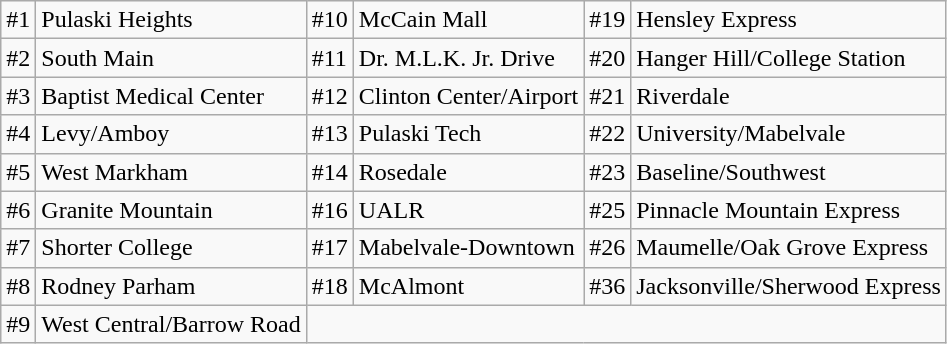<table class=wikitable>
<tr>
<td>#1</td>
<td>Pulaski Heights</td>
<td>#10</td>
<td>McCain Mall</td>
<td>#19</td>
<td>Hensley Express</td>
</tr>
<tr>
<td>#2</td>
<td>South Main</td>
<td>#11</td>
<td>Dr. M.L.K. Jr. Drive</td>
<td>#20</td>
<td>Hanger Hill/College Station</td>
</tr>
<tr>
<td>#3</td>
<td>Baptist Medical Center</td>
<td>#12</td>
<td>Clinton Center/Airport</td>
<td>#21</td>
<td>Riverdale</td>
</tr>
<tr>
<td>#4</td>
<td>Levy/Amboy</td>
<td>#13</td>
<td>Pulaski Tech</td>
<td>#22</td>
<td>University/Mabelvale</td>
</tr>
<tr>
<td>#5</td>
<td>West Markham</td>
<td>#14</td>
<td>Rosedale</td>
<td>#23</td>
<td>Baseline/Southwest</td>
</tr>
<tr>
<td>#6</td>
<td>Granite Mountain</td>
<td>#16</td>
<td>UALR</td>
<td>#25</td>
<td>Pinnacle Mountain Express</td>
</tr>
<tr>
<td>#7</td>
<td>Shorter College</td>
<td>#17</td>
<td>Mabelvale-Downtown</td>
<td>#26</td>
<td>Maumelle/Oak Grove Express</td>
</tr>
<tr>
<td>#8</td>
<td>Rodney Parham</td>
<td>#18</td>
<td>McAlmont</td>
<td>#36</td>
<td>Jacksonville/Sherwood Express</td>
</tr>
<tr>
<td>#9</td>
<td>West Central/Barrow Road</td>
</tr>
</table>
